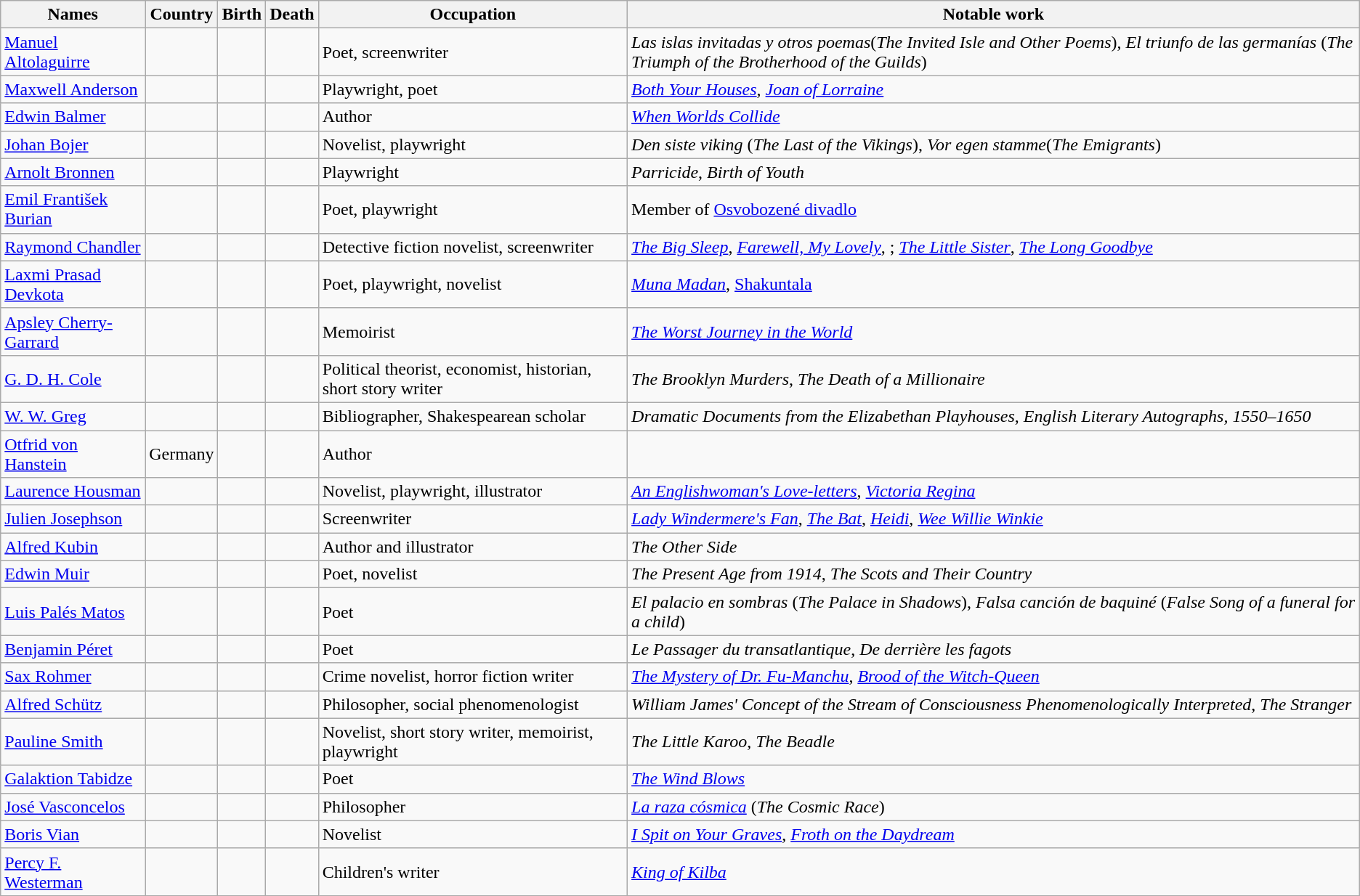<table class="wikitable sortable" border="1" style="border-spacing:0; style="width:100%;">
<tr>
<th>Names</th>
<th>Country</th>
<th>Birth</th>
<th>Death</th>
<th>Occupation</th>
<th>Notable work</th>
</tr>
<tr>
<td><a href='#'>Manuel Altolaguirre</a></td>
<td></td>
<td></td>
<td></td>
<td>Poet, screenwriter</td>
<td><em>Las islas invitadas y otros poemas</em>(<em>The Invited Isle and Other Poems</em>), <em>El triunfo de las germanías</em> (<em>The Triumph of the Brotherhood of the Guilds</em>)</td>
</tr>
<tr>
<td><a href='#'>Maxwell Anderson</a></td>
<td></td>
<td></td>
<td></td>
<td>Playwright, poet</td>
<td><em><a href='#'>Both Your Houses</a></em>, <em><a href='#'>Joan of Lorraine</a></em></td>
</tr>
<tr>
<td><a href='#'>Edwin Balmer</a></td>
<td></td>
<td></td>
<td></td>
<td>Author</td>
<td><em><a href='#'>When Worlds Collide</a></em></td>
</tr>
<tr>
<td><a href='#'>Johan Bojer</a></td>
<td></td>
<td></td>
<td></td>
<td>Novelist, playwright</td>
<td><em>Den siste viking</em> (<em>The Last of the Vikings</em>), <em>Vor egen stamme</em>(<em>The Emigrants</em>)</td>
</tr>
<tr>
<td><a href='#'>Arnolt Bronnen</a></td>
<td></td>
<td></td>
<td></td>
<td>Playwright</td>
<td><em> Parricide</em>,  <em>Birth of Youth</em></td>
</tr>
<tr>
<td><a href='#'>Emil František Burian</a></td>
<td></td>
<td></td>
<td></td>
<td>Poet, playwright</td>
<td>Member of <a href='#'>Osvobozené divadlo</a></td>
</tr>
<tr>
<td><a href='#'>Raymond Chandler</a></td>
<td></td>
<td></td>
<td></td>
<td>Detective fiction novelist, screenwriter</td>
<td><em><a href='#'>The Big Sleep</a></em>, <em><a href='#'>Farewell, My Lovely</a></em>, ; <em><a href='#'>The Little Sister</a></em>, <em><a href='#'>The Long Goodbye</a></em></td>
</tr>
<tr>
<td><a href='#'>Laxmi Prasad Devkota</a></td>
<td></td>
<td></td>
<td></td>
<td>Poet, playwright, novelist</td>
<td><em><a href='#'>Muna Madan</a></em>, <a href='#'>Shakuntala</a></td>
</tr>
<tr>
<td><a href='#'>Apsley Cherry-Garrard</a></td>
<td></td>
<td></td>
<td></td>
<td>Memoirist</td>
<td><em><a href='#'>The Worst Journey in the World</a></em></td>
</tr>
<tr>
<td><a href='#'>G. D. H. Cole</a></td>
<td></td>
<td></td>
<td></td>
<td>Political theorist, economist, historian, short story writer</td>
<td><em>The Brooklyn Murders</em>, <em>The Death of a Millionaire</em></td>
</tr>
<tr>
<td><a href='#'>W. W. Greg</a></td>
<td></td>
<td></td>
<td></td>
<td>Bibliographer, Shakespearean scholar</td>
<td><em>Dramatic Documents from the Elizabethan Playhouses</em>,  <em>English Literary Autographs, 1550–1650</em></td>
</tr>
<tr>
<td><a href='#'>Otfrid von Hanstein</a></td>
<td> Germany</td>
<td></td>
<td></td>
<td>Author</td>
<td></td>
</tr>
<tr>
<td><a href='#'>Laurence Housman</a></td>
<td></td>
<td></td>
<td></td>
<td>Novelist, playwright, illustrator</td>
<td><em><a href='#'>An Englishwoman's Love-letters</a></em>, <em><a href='#'>Victoria Regina</a></em></td>
</tr>
<tr>
<td><a href='#'>Julien Josephson</a></td>
<td></td>
<td></td>
<td></td>
<td>Screenwriter</td>
<td><em><a href='#'>Lady Windermere's Fan</a></em>, <em><a href='#'>The Bat</a></em>, <em><a href='#'>Heidi</a></em>, <em><a href='#'>Wee Willie Winkie</a></em></td>
</tr>
<tr>
<td><a href='#'>Alfred Kubin</a></td>
<td></td>
<td></td>
<td></td>
<td>Author and illustrator</td>
<td><em>The Other Side</em></td>
</tr>
<tr>
<td><a href='#'>Edwin Muir</a></td>
<td></td>
<td></td>
<td></td>
<td>Poet, novelist</td>
<td><em>The Present Age from 1914</em>, <em>The Scots and Their Country</em></td>
</tr>
<tr>
<td><a href='#'>Luis Palés Matos</a></td>
<td></td>
<td></td>
<td></td>
<td>Poet</td>
<td><em>El palacio en sombras</em> (<em>The Palace in Shadows</em>), <em>Falsa canción de baquiné </em>(<em>False Song of a funeral for a child</em>)</td>
</tr>
<tr>
<td><a href='#'>Benjamin Péret</a></td>
<td></td>
<td></td>
<td></td>
<td>Poet</td>
<td><em>Le Passager du transatlantique</em>, <em>De derrière les fagots</em></td>
</tr>
<tr>
<td><a href='#'>Sax Rohmer</a></td>
<td></td>
<td></td>
<td></td>
<td>Crime novelist, horror fiction writer</td>
<td><em><a href='#'>The Mystery of Dr. Fu-Manchu</a></em>, <em><a href='#'>Brood of the Witch-Queen</a></em></td>
</tr>
<tr>
<td><a href='#'>Alfred Schütz</a></td>
<td></td>
<td></td>
<td></td>
<td>Philosopher, social phenomenologist</td>
<td><em>William James' Concept of the Stream of Consciousness Phenomenologically Interpreted</em>, <em>The Stranger</em></td>
</tr>
<tr>
<td><a href='#'>Pauline Smith</a></td>
<td></td>
<td></td>
<td></td>
<td>Novelist, short story writer, memoirist, playwright</td>
<td><em>The Little Karoo</em>, <em>The Beadle</em></td>
</tr>
<tr>
<td><a href='#'>Galaktion Tabidze</a></td>
<td></td>
<td></td>
<td></td>
<td>Poet</td>
<td><em><a href='#'>The Wind Blows</a></em></td>
</tr>
<tr>
<td><a href='#'>José Vasconcelos</a></td>
<td></td>
<td></td>
<td></td>
<td>Philosopher</td>
<td><em><a href='#'>La raza cósmica</a></em> (<em>The Cosmic Race</em>)</td>
</tr>
<tr>
<td><a href='#'>Boris Vian</a></td>
<td></td>
<td></td>
<td></td>
<td>Novelist</td>
<td><em><a href='#'>I Spit on Your Graves</a></em>, <em><a href='#'>Froth on the Daydream</a></em></td>
</tr>
<tr>
<td><a href='#'>Percy F. Westerman</a></td>
<td></td>
<td></td>
<td></td>
<td>Children's writer</td>
<td><em><a href='#'>King of Kilba</a></em></td>
</tr>
</table>
